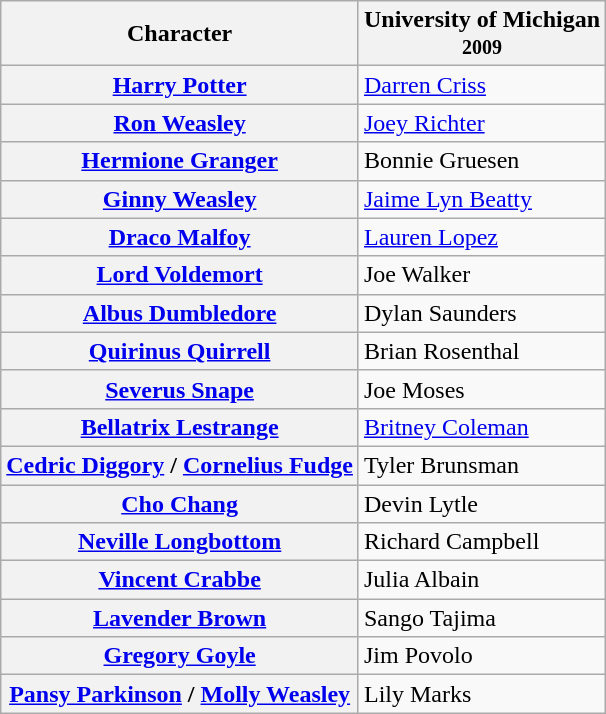<table class="wikitable">
<tr>
<th>Character</th>
<th>University of Michigan<br><small>2009</small></th>
</tr>
<tr>
<th><a href='#'>Harry Potter</a></th>
<td><a href='#'>Darren Criss</a></td>
</tr>
<tr>
<th><a href='#'>Ron Weasley</a></th>
<td><a href='#'>Joey Richter</a></td>
</tr>
<tr>
<th><a href='#'>Hermione Granger</a></th>
<td>Bonnie Gruesen</td>
</tr>
<tr>
<th><a href='#'>Ginny Weasley</a></th>
<td><a href='#'>Jaime Lyn Beatty</a></td>
</tr>
<tr>
<th><a href='#'>Draco Malfoy</a></th>
<td><a href='#'>Lauren Lopez</a></td>
</tr>
<tr>
<th><a href='#'>Lord Voldemort</a></th>
<td>Joe Walker</td>
</tr>
<tr>
<th><a href='#'>Albus Dumbledore</a></th>
<td>Dylan Saunders</td>
</tr>
<tr>
<th><a href='#'>Quirinus Quirrell</a></th>
<td>Brian Rosenthal</td>
</tr>
<tr>
<th><a href='#'>Severus Snape</a></th>
<td>Joe Moses</td>
</tr>
<tr>
<th><a href='#'>Bellatrix Lestrange</a></th>
<td><a href='#'>Britney Coleman</a></td>
</tr>
<tr>
<th><a href='#'>Cedric Diggory</a> / <a href='#'>Cornelius Fudge</a></th>
<td>Tyler Brunsman</td>
</tr>
<tr>
<th><a href='#'>Cho Chang</a></th>
<td>Devin Lytle</td>
</tr>
<tr>
<th><a href='#'>Neville Longbottom</a></th>
<td>Richard Campbell</td>
</tr>
<tr>
<th><a href='#'>Vincent Crabbe</a></th>
<td>Julia Albain</td>
</tr>
<tr>
<th><a href='#'>Lavender Brown</a><br></th>
<td>Sango Tajima</td>
</tr>
<tr>
<th><a href='#'>Gregory Goyle</a><br></th>
<td>Jim Povolo</td>
</tr>
<tr>
<th><a href='#'>Pansy Parkinson</a> / <a href='#'>Molly Weasley</a></th>
<td>Lily Marks</td>
</tr>
</table>
